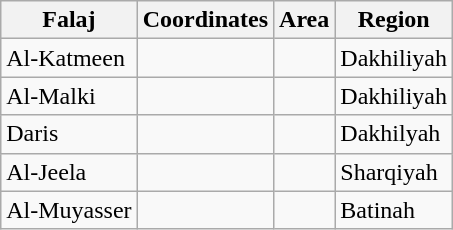<table class="wikitable">
<tr>
<th>Falaj</th>
<th>Coordinates</th>
<th>Area</th>
<th>Region</th>
</tr>
<tr>
<td>Al-Katmeen</td>
<td></td>
<td></td>
<td>Dakhiliyah</td>
</tr>
<tr>
<td>Al-Malki</td>
<td></td>
<td></td>
<td>Dakhiliyah</td>
</tr>
<tr>
<td>Daris</td>
<td></td>
<td></td>
<td>Dakhilyah</td>
</tr>
<tr>
<td>Al-Jeela</td>
<td></td>
<td></td>
<td>Sharqiyah</td>
</tr>
<tr>
<td>Al-Muyasser</td>
<td></td>
<td></td>
<td>Batinah</td>
</tr>
</table>
